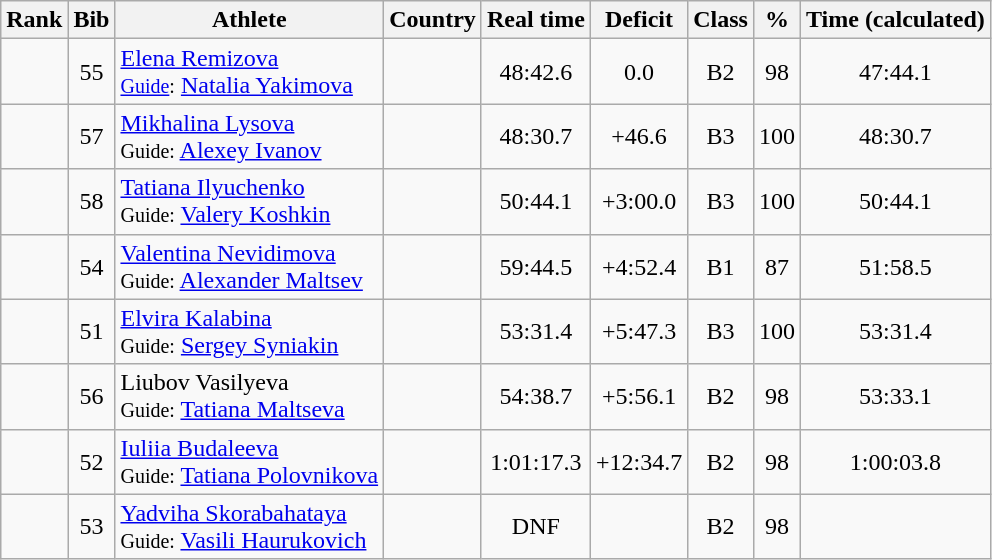<table class="wikitable sortable" style="text-align:center">
<tr>
<th>Rank</th>
<th>Bib</th>
<th>Athlete</th>
<th>Country</th>
<th>Real time</th>
<th>Deficit</th>
<th>Class</th>
<th>%</th>
<th>Time (calculated)</th>
</tr>
<tr>
<td></td>
<td>55</td>
<td align=left><a href='#'>Elena Remizova</a><br><small><a href='#'>Guide</a>:</small> <a href='#'>Natalia Yakimova</a></td>
<td align=left></td>
<td>48:42.6</td>
<td>0.0</td>
<td>B2</td>
<td>98</td>
<td>47:44.1</td>
</tr>
<tr>
<td></td>
<td>57</td>
<td align=left><a href='#'>Mikhalina Lysova</a><br><small>Guide:</small> <a href='#'>Alexey Ivanov</a></td>
<td align=left></td>
<td>48:30.7</td>
<td>+46.6</td>
<td>B3</td>
<td>100</td>
<td>48:30.7</td>
</tr>
<tr>
<td></td>
<td>58</td>
<td align=left><a href='#'>Tatiana Ilyuchenko</a><br><small>Guide:</small> <a href='#'>Valery Koshkin</a></td>
<td align=left></td>
<td>50:44.1</td>
<td>+3:00.0</td>
<td>B3</td>
<td>100</td>
<td>50:44.1</td>
</tr>
<tr>
<td></td>
<td>54</td>
<td align=left><a href='#'>Valentina Nevidimova</a><br><small>Guide:</small> <a href='#'>Alexander Maltsev</a></td>
<td align=left></td>
<td>59:44.5</td>
<td>+4:52.4</td>
<td>B1</td>
<td>87</td>
<td>51:58.5</td>
</tr>
<tr>
<td></td>
<td>51</td>
<td align=left><a href='#'>Elvira Kalabina</a><br><small>Guide:</small> <a href='#'>Sergey Syniakin</a></td>
<td align=left></td>
<td>53:31.4</td>
<td>+5:47.3</td>
<td>B3</td>
<td>100</td>
<td>53:31.4</td>
</tr>
<tr>
<td></td>
<td>56</td>
<td align=left>Liubov Vasilyeva<br><small>Guide:</small> <a href='#'>Tatiana Maltseva</a></td>
<td align=left></td>
<td>54:38.7</td>
<td>+5:56.1</td>
<td>B2</td>
<td>98</td>
<td>53:33.1</td>
</tr>
<tr>
<td></td>
<td>52</td>
<td align=left><a href='#'>Iuliia Budaleeva</a><br><small>Guide:</small> <a href='#'>Tatiana Polovnikova</a></td>
<td align=left></td>
<td>1:01:17.3</td>
<td>+12:34.7</td>
<td>B2</td>
<td>98</td>
<td>1:00:03.8</td>
</tr>
<tr>
<td></td>
<td>53</td>
<td align=left><a href='#'>Yadviha Skorabahataya</a><br><small>Guide:</small> <a href='#'>Vasili Haurukovich</a></td>
<td align=left></td>
<td>DNF</td>
<td></td>
<td>B2</td>
<td>98</td>
<td></td>
</tr>
</table>
